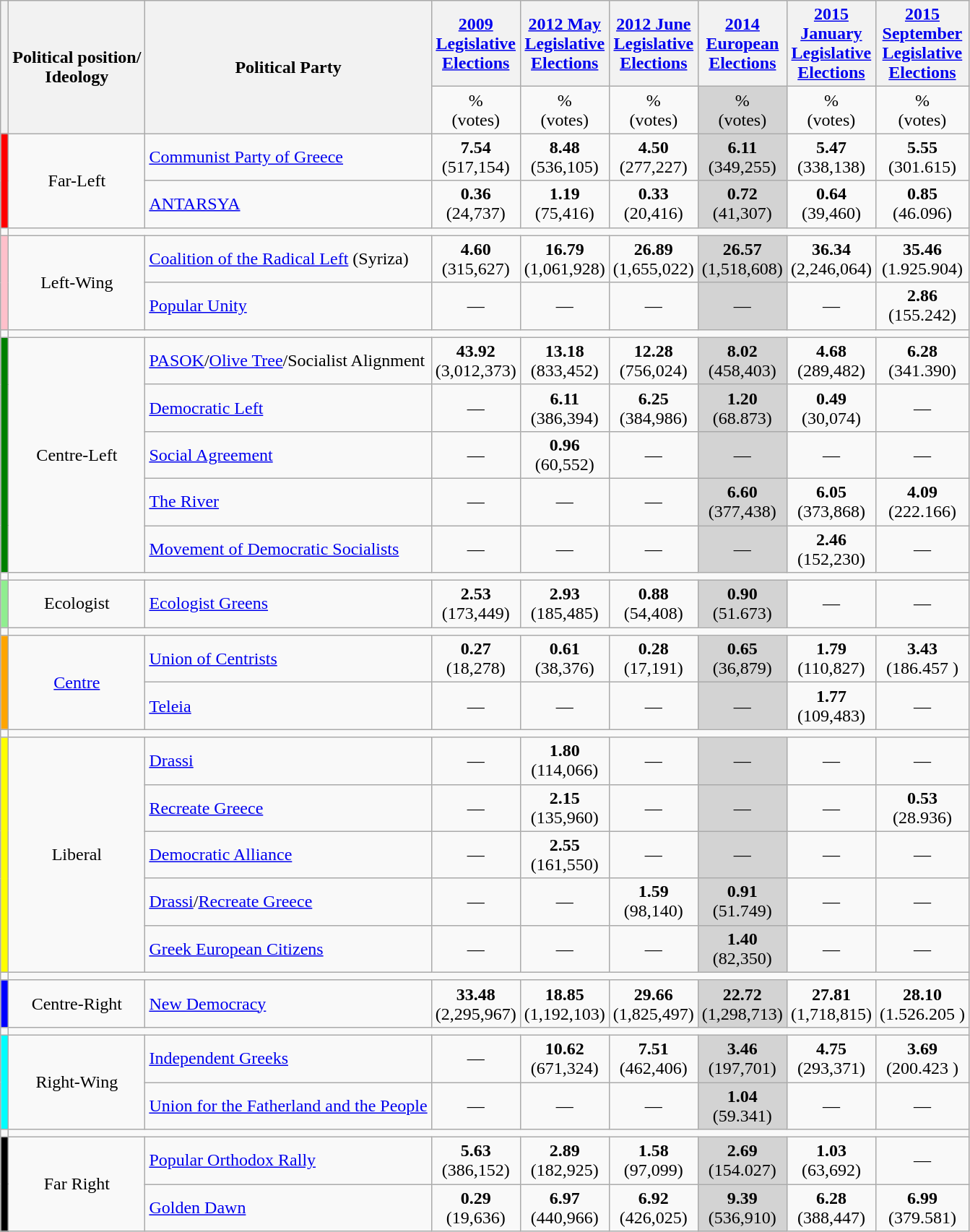<table class="wikitable" style="text-align:center">
<tr>
<th rowspan="2"></th>
<th rowspan="2">Political position/<br>Ideology</th>
<th rowspan="2">Political Party</th>
<th><a href='#'>2009 <br>Legislative <br>Elections</a></th>
<th><a href='#'>2012 May <br>Legislative<br> Elections</a></th>
<th><a href='#'>2012 June <br> Legislative<br> Elections</a></th>
<th><a href='#'>2014 <br> European<br> Elections</a></th>
<th><a href='#'>2015 <br>January <br>Legislative <br>Elections</a></th>
<th><a href='#'>2015 <br>September<br>Legislative <br>Elections</a></th>
</tr>
<tr>
<td>% <br>(votes)</td>
<td>% <br>(votes)</td>
<td>% <br>(votes)</td>
<td bgcolor="lightgrey">% <br>(votes)</td>
<td>% <br>(votes)</td>
<td>% <br>(votes)</td>
</tr>
<tr>
<td rowspan="2" bgcolor="red"></td>
<td rowspan="2">Far-Left</td>
<td align="left"><a href='#'>Communist Party of Greece</a></td>
<td><strong>7.54</strong> <br>(517,154)</td>
<td><strong>8.48</strong> <br>(536,105)</td>
<td><strong>4.50</strong> <br>(277,227)</td>
<td bgcolor="lightgrey"><strong>6.11</strong> <br> (349,255)</td>
<td><strong>5.47</strong> <br> (338,138)</td>
<td><strong>5.55</strong> <br>(301.615)</td>
</tr>
<tr>
<td align="left"><a href='#'>ANTARSYA</a></td>
<td><strong>0.36</strong> <br>(24,737)</td>
<td><strong>1.19</strong> <br>(75,416)</td>
<td><strong>0.33</strong> <br>(20,416)</td>
<td bgcolor="lightgrey"><strong>0.72</strong> <br>(41,307)</td>
<td><strong>0.64</strong> <br> (39,460)</td>
<td><strong>0.85</strong> <br>(46.096)</td>
</tr>
<tr>
<td></td>
</tr>
<tr>
<td rowspan="2"  bgcolor="pink"></td>
<td rowspan="2">Left-Wing</td>
<td align="left"><a href='#'>Coalition of the Radical Left</a> (Syriza)</td>
<td><strong>4.60</strong> <br>(315,627)</td>
<td><strong>16.79</strong><br> (1,061,928)</td>
<td><strong>26.89</strong><br> (1,655,022)</td>
<td bgcolor="lightgrey"><strong>26.57</strong><br> (1,518,608)</td>
<td><strong>36.34</strong><br>(2,246,064)</td>
<td><strong>35.46</strong><br>(1.925.904)</td>
</tr>
<tr>
<td align="left"><a href='#'>Popular Unity</a></td>
<td>—</td>
<td>—</td>
<td>—</td>
<td bgcolor="lightgrey">—</td>
<td>—</td>
<td><strong>2.86</strong><br> (155.242)</td>
</tr>
<tr>
<td></td>
</tr>
<tr>
<td rowspan="5" bgcolor="green"></td>
<td rowspan="5">Centre-Left</td>
<td align="left"><a href='#'>PASOK</a>/<a href='#'>Olive Tree</a>/Socialist Alignment</td>
<td><strong>43.92</strong><br> (3,012,373)</td>
<td><strong>13.18</strong><br> (833,452)</td>
<td><strong>12.28</strong> <br>(756,024)</td>
<td bgcolor="lightgrey"><strong>8.02</strong> <br>(458,403)</td>
<td><strong>4.68</strong><br>(289,482)</td>
<td><strong>6.28</strong> <br>(341.390)</td>
</tr>
<tr>
<td align="left"><a href='#'>Democratic Left</a></td>
<td>—</td>
<td><strong>6.11</strong><br> (386,394)</td>
<td><strong>6.25</strong><br> (384,986)</td>
<td bgcolor="lightgrey"><strong>1.20</strong> <br>(68.873)</td>
<td><strong>0.49</strong> <br>(30,074)</td>
<td>—</td>
</tr>
<tr>
<td align="left"><a href='#'>Social Agreement</a></td>
<td>—</td>
<td><strong>0.96</strong> <br>(60,552)</td>
<td>—</td>
<td bgcolor="lightgrey">—</td>
<td>—</td>
<td>—</td>
</tr>
<tr>
<td align="left"><a href='#'>The River</a></td>
<td>—</td>
<td>—</td>
<td>—</td>
<td bgcolor="lightgrey"><strong>6.60</strong><br> (377,438)</td>
<td><strong>6.05</strong><br> (373,868)</td>
<td><strong>4.09</strong><br> (222.166)</td>
</tr>
<tr>
<td align="left"><a href='#'>Movement of Democratic Socialists</a></td>
<td>—</td>
<td>—</td>
<td>—</td>
<td bgcolor="lightgrey">—</td>
<td><strong>2.46</strong><br>  (152,230)</td>
<td>—</td>
</tr>
<tr>
<td></td>
</tr>
<tr>
<td bgcolor="lightgreen"></td>
<td>Ecologist</td>
<td align="left"><a href='#'>Ecologist Greens</a></td>
<td><strong>2.53</strong> <br>(173,449)</td>
<td><strong>2.93</strong> <br>(185,485)</td>
<td><strong>0.88</strong><br> (54,408)</td>
<td bgcolor="lightgrey"><strong>0.90</strong> <br>(51.673)</td>
<td>—</td>
<td>—</td>
</tr>
<tr>
<td></td>
</tr>
<tr>
<td rowspan="2" bgcolor="orange"></td>
<td rowspan="2"><a href='#'>Centre</a></td>
<td align="left"><a href='#'>Union of Centrists</a></td>
<td><strong>0.27</strong><br>(18,278)</td>
<td><strong>0.61</strong><br>(38,376)</td>
<td><strong>0.28</strong><br>(17,191)</td>
<td bgcolor="lightgrey"><strong>0.65</strong><br>(36,879)</td>
<td><strong>1.79</strong><br>(110,827)</td>
<td><strong>3.43</strong><br>(186.457 )</td>
</tr>
<tr>
<td align="left"><a href='#'>Teleia</a></td>
<td>—</td>
<td>—</td>
<td>—</td>
<td bgcolor="lightgrey">—</td>
<td><strong>1.77</strong> <br> (109,483)</td>
<td>—</td>
</tr>
<tr>
<td></td>
</tr>
<tr>
<td rowspan="5" bgcolor="yellow"></td>
<td rowspan="5">Liberal</td>
<td align="left"><a href='#'>Drassi</a></td>
<td>—</td>
<td><strong>1.80</strong> <br>(114,066)</td>
<td>—</td>
<td bgcolor="lightgrey">—</td>
<td>—</td>
<td>—</td>
</tr>
<tr>
<td align="left"><a href='#'>Recreate Greece</a></td>
<td>—</td>
<td><strong>2.15</strong> <br>(135,960)</td>
<td>—</td>
<td bgcolor="lightgrey">—</td>
<td>—</td>
<td><strong>0.53</strong> <br>(28.936)</td>
</tr>
<tr>
<td align="left"><a href='#'>Democratic Alliance</a></td>
<td>—</td>
<td><strong>2.55</strong> <br>(161,550)</td>
<td>—</td>
<td bgcolor="lightgrey">—</td>
<td>—</td>
<td>—</td>
</tr>
<tr>
<td align="left"><a href='#'>Drassi</a>/<a href='#'>Recreate Greece</a></td>
<td>—</td>
<td>—</td>
<td><strong>1.59</strong><br> (98,140)</td>
<td bgcolor="lightgrey"><strong>0.91</strong> <br>(51.749)</td>
<td>—</td>
<td>—</td>
</tr>
<tr>
<td align="left"><a href='#'>Greek European Citizens</a></td>
<td>—</td>
<td>—</td>
<td>—</td>
<td bgcolor="lightgrey"><strong>1.40</strong> <br>(82,350)</td>
<td>—</td>
<td>—</td>
</tr>
<tr>
<td></td>
</tr>
<tr>
<td bgcolor="blue"></td>
<td>Centre-Right</td>
<td align="left"><a href='#'>New Democracy</a></td>
<td><strong>33.48</strong> <br>(2,295,967)</td>
<td><strong>18.85</strong><br> (1,192,103)</td>
<td><strong>29.66</strong> <br>(1,825,497)</td>
<td bgcolor="lightgrey"><strong>22.72</strong> <br>(1,298,713)</td>
<td><strong>27.81</strong> <br> (1,718,815)</td>
<td><strong>28.10</strong> <br> (1.526.205 )</td>
</tr>
<tr>
<td></td>
</tr>
<tr>
<td rowspan="2" bgcolor="cyan"></td>
<td rowspan="2">Right-Wing</td>
<td align="left"><a href='#'>Independent Greeks</a></td>
<td>—</td>
<td><strong>10.62</strong> <br>(671,324)</td>
<td><strong>7.51</strong> <br>(462,406)</td>
<td bgcolor="lightgrey"><strong>3.46</strong> <br>(197,701)</td>
<td><strong>4.75</strong> <br>(293,371)</td>
<td><strong>3.69</strong> <br>(200.423 )</td>
</tr>
<tr>
<td align="left"><a href='#'>Union for the Fatherland and the People</a></td>
<td>—</td>
<td>—</td>
<td>—</td>
<td bgcolor="lightgrey"><strong>1.04</strong><br> (59.341)</td>
<td>—</td>
<td>—</td>
</tr>
<tr>
<td></td>
</tr>
<tr>
<td rowspan="2" bgcolor="black"></td>
<td rowspan="2">Far Right</td>
<td align="left"><a href='#'>Popular Orthodox Rally</a></td>
<td><strong>5.63</strong> <br>(386,152)</td>
<td><strong>2.89</strong><br> (182,925)</td>
<td><strong>1.58</strong> <br>(97,099)</td>
<td bgcolor="lightgrey"><strong>2.69</strong> <br>(154.027)</td>
<td><strong>1.03</strong> <br>(63,692)</td>
<td>—</td>
</tr>
<tr>
<td align="left"><a href='#'>Golden Dawn</a></td>
<td><strong>0.29</strong> <br>(19,636)</td>
<td><strong>6.97</strong> <br>(440,966)</td>
<td><strong>6.92</strong> <br>(426,025)</td>
<td bgcolor="lightgrey"><strong>9.39</strong> <br>(536,910)</td>
<td><strong>6.28</strong> <br> (388,447)</td>
<td><strong>6.99</strong> <br> (379.581)</td>
</tr>
</table>
